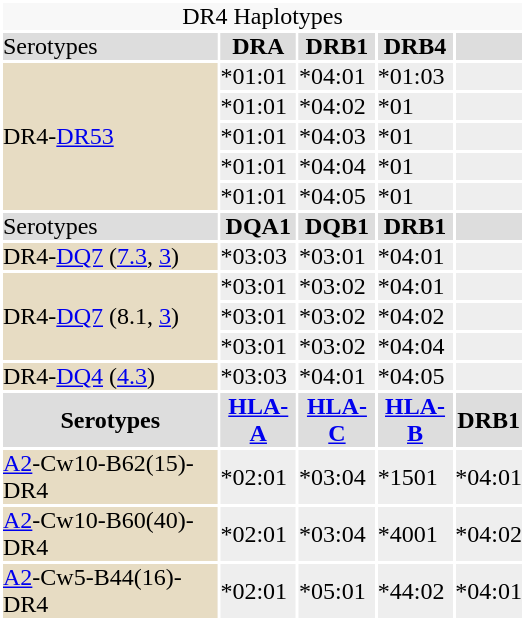<table id="drugInfoBox" style="float: right; clear: right; margin: 0 0 0.5em 1em; background: #ffffff;" class="toccolours" border=0 cellpadding=0 align=left width="350px">
<tr style="background:#f8f8f8">
<td align="center" colspan="5"><div>DR4 Haplotypes</div></td>
</tr>
<tr style="background:#dddddd">
<td bgcolor="#dddddd">Serotypes</td>
<th bgcolor="#dddddd">DRA</th>
<th bgcolor="#dddddd">DRB1</th>
<th bgcolor="#dddddd">DRB4</th>
<th></th>
</tr>
<tr style="background:#eeeeee">
<td rowspan = "5" bgcolor="#e7dcc3">DR4-<a href='#'>DR53</a></td>
<td bgcolor="#eeeeee">*01:01</td>
<td bgcolor="#eeeeee">*04:01</td>
<td bgcolor="#eeeeee">*01:03</td>
<td></td>
</tr>
<tr style="background:#eeeeee">
<td bgcolor="#eeeeee">*01:01</td>
<td bgcolor="#eeeeee">*04:02</td>
<td bgcolor="#eeeeee">*01</td>
<td></td>
</tr>
<tr style="background:#eeeeee">
<td bgcolor="#eeeeee">*01:01</td>
<td bgcolor="#eeeeee">*04:03</td>
<td bgcolor="#eeeeee">*01</td>
<td></td>
</tr>
<tr style="background:#eeeeee">
<td bgcolor="#eeeeee">*01:01</td>
<td bgcolor="#eeeeee">*04:04</td>
<td bgcolor="#eeeeee">*01</td>
<td></td>
</tr>
<tr style="background:#eeeeee">
<td bgcolor="#eeeeee">*01:01</td>
<td bgcolor="#eeeeee">*04:05</td>
<td bgcolor="#eeeeee">*01</td>
<td></td>
</tr>
<tr style="background:#dddddd">
<td bgcolor="#dddddd">Serotypes</td>
<th bgcolor="#dddddd">DQA1</th>
<th bgcolor="#dddddd">DQB1</th>
<th bgcolor="#dddddd">DRB1</th>
<th></th>
</tr>
<tr bgcolor="#eeeeee">
<td rowspan = "1" bgcolor="#e7dcc3">DR4-<a href='#'>DQ7</a> (<a href='#'>7.3</a>, <a href='#'>3</a>)</td>
<td>*03:03</td>
<td>*03:01</td>
<td>*04:01</td>
<td></td>
</tr>
<tr bgcolor="#eeeeee">
<td rowspan = "3" bgcolor="#e7dcc3">DR4-<a href='#'>DQ7</a> (8.1, <a href='#'>3</a>)</td>
<td>*03:01</td>
<td>*03:02</td>
<td>*04:01</td>
<td></td>
</tr>
<tr bgcolor="#eeeeee">
<td>*03:01</td>
<td>*03:02</td>
<td>*04:02</td>
<td></td>
</tr>
<tr bgcolor="#eeeeee">
<td>*03:01</td>
<td>*03:02</td>
<td>*04:04</td>
<td></td>
</tr>
<tr bgcolor="#eeeeee">
<td rowspan = "1" bgcolor="#e7dcc3">DR4-<a href='#'>DQ4</a> (<a href='#'>4.3</a>)</td>
<td>*03:03</td>
<td>*04:01</td>
<td>*04:05</td>
<td></td>
</tr>
<tr style="background:#dddddd">
<th bgcolor="#dddddd">Serotypes</th>
<th bgcolor="#dddddd"><a href='#'>HLA-A</a></th>
<th bgcolor="#dddddd"><a href='#'>HLA-C</a></th>
<th bgcolor="#dddddd"><a href='#'>HLA-B</a></th>
<th bgcolor="#dddddd">DRB1</th>
</tr>
<tr bgcolor="#eeeeee">
<td bgcolor="#e7dcc3"><a href='#'>A2</a>-Cw10-B62(15)-DR4</td>
<td>*02:01</td>
<td>*03:04</td>
<td>*1501</td>
<td>*04:01</td>
</tr>
<tr bgcolor="#eeeeee">
<td bgcolor="#e7dcc3"><a href='#'>A2</a>-Cw10-B60(40)-DR4</td>
<td>*02:01</td>
<td>*03:04</td>
<td>*4001</td>
<td>*04:02</td>
</tr>
<tr bgcolor="#eeeeee">
<td bgcolor="#e7dcc3"><a href='#'>A2</a>-Cw5-B44(16)-DR4</td>
<td>*02:01</td>
<td>*05:01</td>
<td>*44:02</td>
<td>*04:01</td>
</tr>
<tr>
</tr>
</table>
